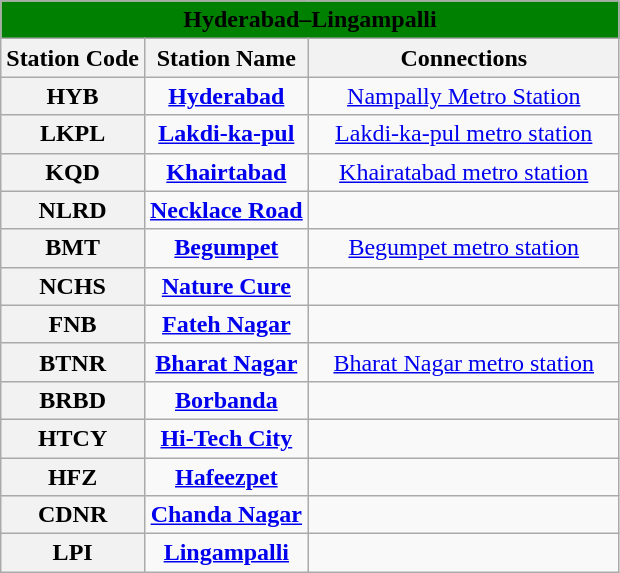<table class="wikitable" style="text-align: center;">
<tr>
<th colspan="6" align="center" style="background:green ;"><span><strong>Hyderabad–Lingampalli</strong></span></th>
</tr>
<tr>
<th scope="col">Station Code</th>
<th scope="col">Station Name</th>
<th scope="col">Connections</th>
</tr>
<tr>
<th>HYB</th>
<td><strong><a href='#'>Hyderabad</a></strong></td>
<td width="200pt"><a href='#'>Nampally Metro Station</a></td>
</tr>
<tr>
<th>LKPL</th>
<td><strong><a href='#'>Lakdi-ka-pul</a></strong></td>
<td width="200pt"><a href='#'>Lakdi-ka-pul metro station</a></td>
</tr>
<tr>
<th>KQD</th>
<td><strong><a href='#'>Khairtabad</a></strong></td>
<td width="200pt"><a href='#'>Khairatabad metro station</a></td>
</tr>
<tr>
<th>NLRD</th>
<td><strong><a href='#'>Necklace Road</a></strong></td>
<td width="200pt"></td>
</tr>
<tr>
<th>BMT</th>
<td><strong><a href='#'>Begumpet</a></strong></td>
<td width="200pt"><a href='#'>Begumpet metro station</a></td>
</tr>
<tr>
<th>NCHS</th>
<td><strong><a href='#'>Nature Cure</a></strong></td>
<td width="200pt"></td>
</tr>
<tr>
<th>FNB</th>
<td><strong><a href='#'>Fateh Nagar</a></strong></td>
<td width="200pt"></td>
</tr>
<tr>
<th>BTNR</th>
<td><strong><a href='#'>Bharat Nagar</a></strong></td>
<td width="200pt"><a href='#'>Bharat Nagar metro station</a></td>
</tr>
<tr>
<th>BRBD</th>
<td><strong><a href='#'>Borbanda</a></strong></td>
<td width="200pt"></td>
</tr>
<tr>
<th>HTCY</th>
<td><strong><a href='#'>Hi-Tech City</a></strong></td>
<td width="200pt"></td>
</tr>
<tr>
<th>HFZ</th>
<td><strong><a href='#'>Hafeezpet</a></strong></td>
<td width="200pt"></td>
</tr>
<tr>
<th>CDNR</th>
<td><strong><a href='#'>Chanda Nagar</a></strong></td>
<td width="200pt"></td>
</tr>
<tr>
<th>LPI</th>
<td><strong><a href='#'>Lingampalli</a></strong></td>
<td width="200pt"></td>
</tr>
</table>
